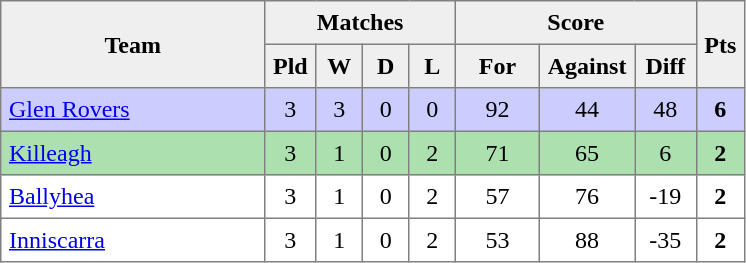<table style=border-collapse:collapse border=1 cellspacing=0 cellpadding=5>
<tr align=center bgcolor=#efefef>
<th rowspan=2 width=165>Team</th>
<th colspan=4>Matches</th>
<th colspan=3>Score</th>
<th rowspan=2width=20>Pts</th>
</tr>
<tr align=center bgcolor=#efefef>
<th width=20>Pld</th>
<th width=20>W</th>
<th width=20>D</th>
<th width=20>L</th>
<th width=45>For</th>
<th width=45>Against</th>
<th width=30>Diff</th>
</tr>
<tr align=center style="background:#ccccff;">
<td style="text-align:left;"><a href='#'>Glen Rovers</a></td>
<td>3</td>
<td>3</td>
<td>0</td>
<td>0</td>
<td>92</td>
<td>44</td>
<td>48</td>
<td><strong>6</strong></td>
</tr>
<tr align=center style="background:#ACE1AF;">
<td style="text-align:left;"><a href='#'>Killeagh</a></td>
<td>3</td>
<td>1</td>
<td>0</td>
<td>2</td>
<td>71</td>
<td>65</td>
<td>6</td>
<td><strong>2</strong></td>
</tr>
<tr align=center>
<td style="text-align:left;"><a href='#'>Ballyhea</a></td>
<td>3</td>
<td>1</td>
<td>0</td>
<td>2</td>
<td>57</td>
<td>76</td>
<td>-19</td>
<td><strong>2</strong></td>
</tr>
<tr align=center>
<td style="text-align:left;"><a href='#'>Inniscarra</a></td>
<td>3</td>
<td>1</td>
<td>0</td>
<td>2</td>
<td>53</td>
<td>88</td>
<td>-35</td>
<td><strong>2</strong></td>
</tr>
</table>
